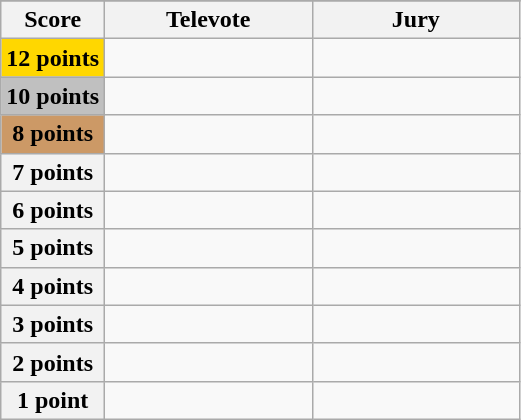<table class="wikitable">
<tr>
</tr>
<tr>
<th scope="col" width="20%">Score</th>
<th scope="col" width="40%">Televote</th>
<th scope="col" width="40%">Jury</th>
</tr>
<tr>
<th scope="row" style="background:gold">12 points</th>
<td></td>
<td></td>
</tr>
<tr>
<th scope="row" style="background:silver">10 points</th>
<td></td>
<td></td>
</tr>
<tr>
<th scope="row" style="background:#CC9966">8 points</th>
<td></td>
<td></td>
</tr>
<tr>
<th scope="row">7 points</th>
<td></td>
<td></td>
</tr>
<tr>
<th scope="row">6 points</th>
<td></td>
<td></td>
</tr>
<tr>
<th scope="row">5 points</th>
<td></td>
<td></td>
</tr>
<tr>
<th scope="row">4 points</th>
<td></td>
<td></td>
</tr>
<tr>
<th scope="row">3 points</th>
<td></td>
<td></td>
</tr>
<tr>
<th scope="row">2 points</th>
<td></td>
<td></td>
</tr>
<tr>
<th scope="row">1 point</th>
<td></td>
<td></td>
</tr>
</table>
